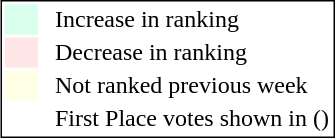<table style="border:1px solid black; float:right;">
<tr>
<td style="background:#D8FFEB; width:20px;"></td>
<td> </td>
<td>Increase in ranking</td>
</tr>
<tr>
<td style="background:#FFE6E6; width:20px;"></td>
<td> </td>
<td>Decrease in ranking</td>
</tr>
<tr>
<td style="background:#FFFFE6; width:20px;"></td>
<td> </td>
<td>Not ranked previous week</td>
</tr>
<tr>
<td> </td>
<td> </td>
<td>First Place votes shown in ()</td>
</tr>
</table>
